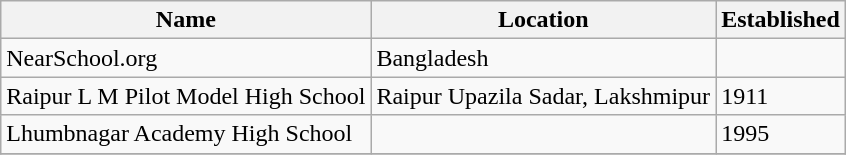<table class="wikitable sortable">
<tr>
<th>Name</th>
<th>Location</th>
<th>Established</th>
</tr>
<tr>
<td>NearSchool.org</td>
<td>Bangladesh</td>
<td></td>
</tr>
<tr>
<td>Raipur L M Pilot Model High School</td>
<td>Raipur Upazila Sadar, Lakshmipur</td>
<td>1911</td>
</tr>
<tr>
<td>Lhumbnagar Academy High School</td>
<td></td>
<td>1995</td>
</tr>
<tr>
</tr>
</table>
